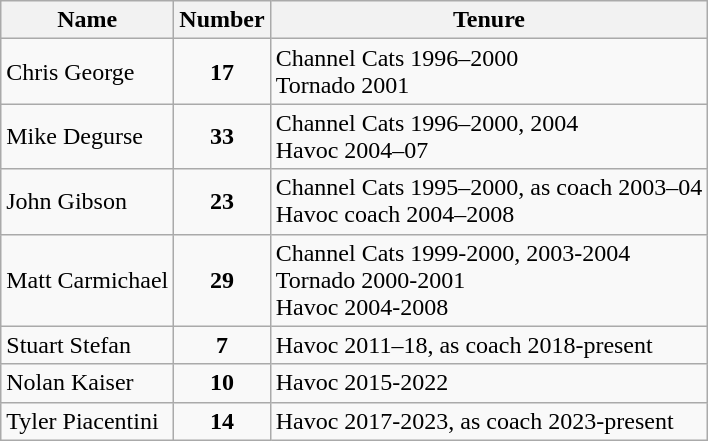<table class="wikitable">
<tr>
<th>Name</th>
<th>Number</th>
<th>Tenure</th>
</tr>
<tr>
<td>Chris George</td>
<td align=center><strong>17</strong></td>
<td>Channel Cats 1996–2000<br>Tornado 2001</td>
</tr>
<tr>
<td>Mike Degurse</td>
<td align=center><strong>33</strong></td>
<td>Channel Cats 1996–2000, 2004<br>Havoc 2004–07</td>
</tr>
<tr>
<td>John Gibson</td>
<td align=center><strong>23</strong></td>
<td>Channel Cats 1995–2000, as coach 2003–04<br>Havoc coach 2004–2008</td>
</tr>
<tr>
<td>Matt Carmichael</td>
<td align=center><strong>29</strong></td>
<td>Channel Cats 1999-2000, 2003-2004<br>Tornado 2000-2001<br>Havoc 2004-2008</td>
</tr>
<tr>
<td>Stuart Stefan</td>
<td align=center><strong>7</strong></td>
<td>Havoc 2011–18, as coach 2018-present</td>
</tr>
<tr>
<td>Nolan Kaiser</td>
<td align=center><strong>10</strong></td>
<td>Havoc 2015-2022</td>
</tr>
<tr>
<td>Tyler Piacentini</td>
<td align=center><strong>14</strong></td>
<td>Havoc 2017-2023, as coach 2023-present</td>
</tr>
</table>
